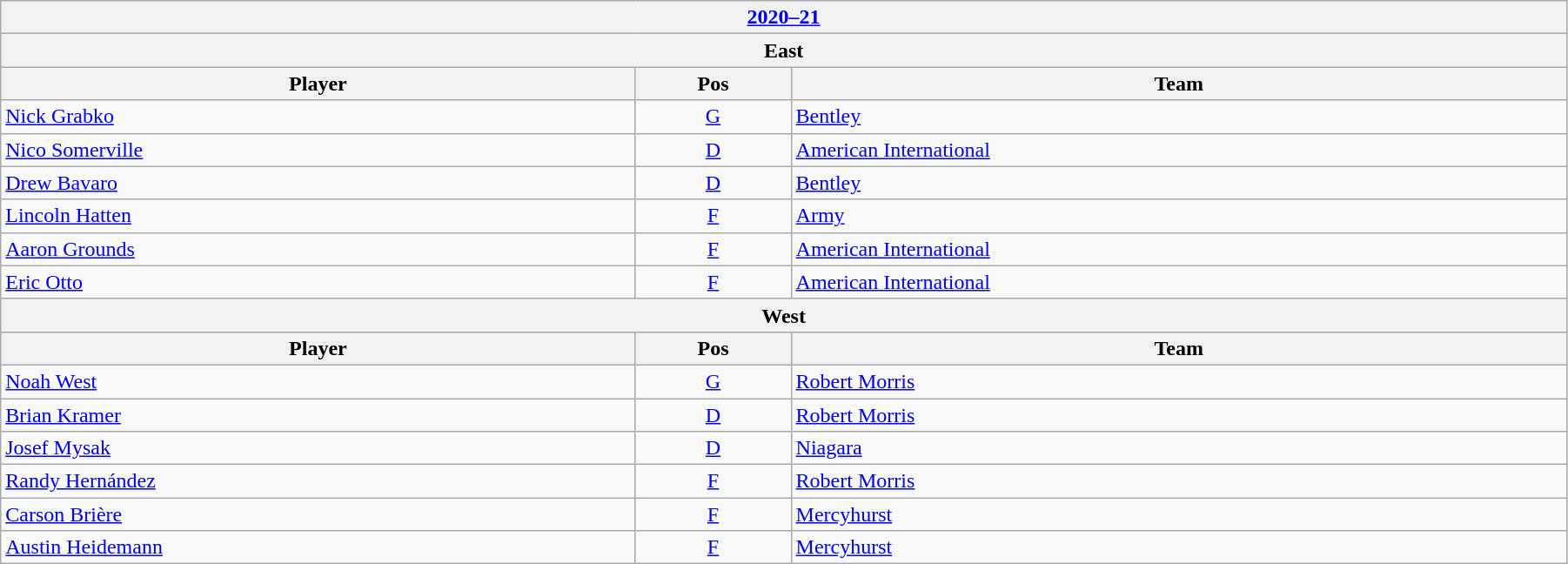<table class="wikitable" width=95%>
<tr>
<th colspan=3><a href='#'>2020–21</a></th>
</tr>
<tr>
<th colspan=3><strong>East</strong></th>
</tr>
<tr>
<th>Player</th>
<th>Pos</th>
<th>Team</th>
</tr>
<tr>
<td><a href='#'>Nick Grabko</a></td>
<td style="text-align:center;"><a href='#'>G</a></td>
<td><a href='#'>Bentley</a></td>
</tr>
<tr>
<td><a href='#'>Nico Somerville</a></td>
<td style="text-align:center;"><a href='#'>D</a></td>
<td><a href='#'>American International</a></td>
</tr>
<tr>
<td><a href='#'>Drew Bavaro</a></td>
<td style="text-align:center;"><a href='#'>D</a></td>
<td><a href='#'>Bentley</a></td>
</tr>
<tr>
<td><a href='#'>Lincoln Hatten</a></td>
<td style="text-align:center;"><a href='#'>F</a></td>
<td><a href='#'>Army</a></td>
</tr>
<tr>
<td><a href='#'>Aaron Grounds</a></td>
<td style="text-align:center;"><a href='#'>F</a></td>
<td><a href='#'>American International</a></td>
</tr>
<tr>
<td><a href='#'>Eric Otto</a></td>
<td style="text-align:center;"><a href='#'>F</a></td>
<td><a href='#'>American International</a></td>
</tr>
<tr>
<th colspan=3><strong>West</strong></th>
</tr>
<tr>
<th>Player</th>
<th>Pos</th>
<th>Team</th>
</tr>
<tr>
<td><a href='#'>Noah West</a></td>
<td style="text-align:center;"><a href='#'>G</a></td>
<td><a href='#'>Robert Morris</a></td>
</tr>
<tr>
<td><a href='#'>Brian Kramer</a></td>
<td style="text-align:center;"><a href='#'>D</a></td>
<td><a href='#'>Robert Morris</a></td>
</tr>
<tr>
<td><a href='#'>Josef Mysak</a></td>
<td style="text-align:center;"><a href='#'>D</a></td>
<td><a href='#'>Niagara</a></td>
</tr>
<tr>
<td><a href='#'>Randy Hernández</a></td>
<td style="text-align:center;"><a href='#'>F</a></td>
<td><a href='#'>Robert Morris</a></td>
</tr>
<tr>
<td><a href='#'>Carson Brière</a></td>
<td style="text-align:center;"><a href='#'>F</a></td>
<td><a href='#'>Mercyhurst</a></td>
</tr>
<tr>
<td><a href='#'>Austin Heidemann</a></td>
<td style="text-align:center;"><a href='#'>F</a></td>
<td><a href='#'>Mercyhurst</a></td>
</tr>
</table>
